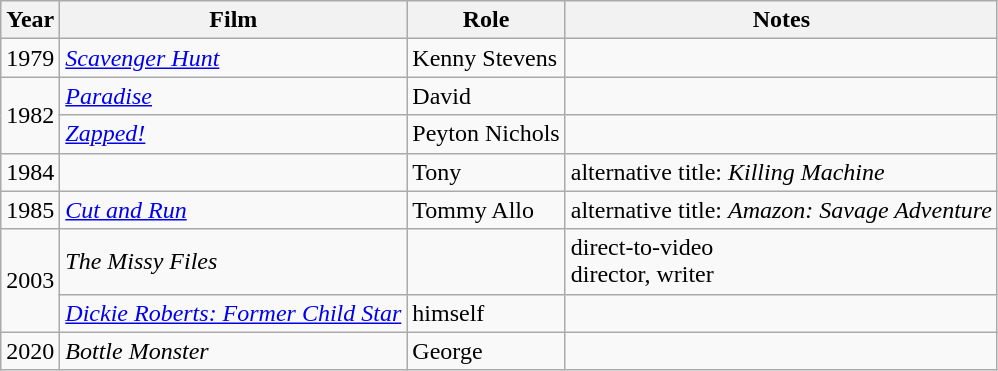<table class="wikitable sortable">
<tr>
<th>Year</th>
<th>Film</th>
<th>Role</th>
<th class="unsortable">Notes</th>
</tr>
<tr>
<td>1979</td>
<td><em><a href='#'>Scavenger Hunt</a></em></td>
<td>Kenny Stevens</td>
<td></td>
</tr>
<tr>
<td rowspan="2">1982</td>
<td><em><a href='#'>Paradise</a></em></td>
<td>David</td>
<td></td>
</tr>
<tr>
<td><em><a href='#'>Zapped!</a></em></td>
<td>Peyton Nichols</td>
<td></td>
</tr>
<tr>
<td>1984</td>
<td><em></em></td>
<td>Tony</td>
<td>alternative title: <em>Killing Machine</em></td>
</tr>
<tr>
<td>1985</td>
<td><em><a href='#'>Cut and Run</a></em></td>
<td>Tommy Allo</td>
<td>alternative title: <em>Amazon: Savage Adventure</em></td>
</tr>
<tr>
<td rowspan="2">2003</td>
<td><em>The Missy Files</em></td>
<td></td>
<td>direct-to-video<br>director, writer</td>
</tr>
<tr>
<td><em><a href='#'>Dickie Roberts: Former Child Star</a></em></td>
<td>himself</td>
<td></td>
</tr>
<tr>
<td>2020</td>
<td><em>Bottle Monster</em></td>
<td>George</td>
<td></td>
</tr>
</table>
